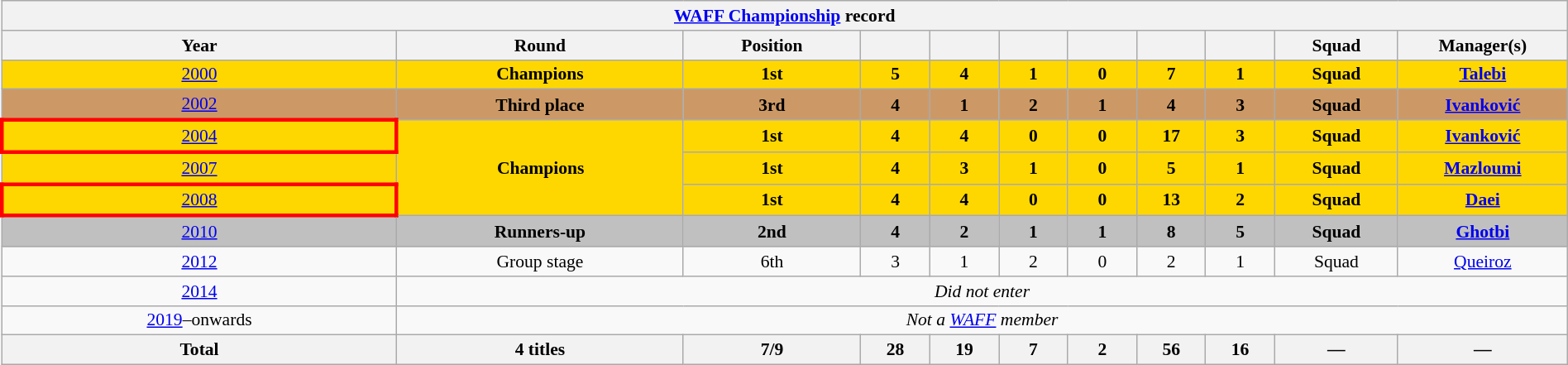<table class="wikitable" class="wikitable" style="font-size:90%; text-align:center; width:100%">
<tr>
<th colspan=11><a href='#'>WAFF Championship</a> record</th>
</tr>
<tr>
<th width="175">Year</th>
<th width="125">Round</th>
<th width="75">Position</th>
<th width="25"></th>
<th width="25"></th>
<th width="25"></th>
<th width="25"></th>
<th width="25"></th>
<th width="25"></th>
<th width="50">Squad</th>
<th width="50">Manager(s)</th>
</tr>
<tr style="background:gold;">
<td> <a href='#'>2000</a></td>
<td><strong>Champions </strong></td>
<td><strong>1st</strong></td>
<td><strong>5</strong></td>
<td><strong>4</strong></td>
<td><strong>1</strong></td>
<td><strong>0</strong></td>
<td><strong>7</strong></td>
<td><strong>1</strong></td>
<td><strong>Squad</strong></td>
<td><strong><a href='#'>Talebi</a></strong></td>
</tr>
<tr style="background:#c96;">
<td> <a href='#'>2002</a></td>
<td><strong>Third place</strong></td>
<td><strong>3rd</strong></td>
<td><strong>4</strong></td>
<td><strong>1</strong></td>
<td><strong>2</strong></td>
<td><strong>1</strong></td>
<td><strong>4</strong></td>
<td><strong>3</strong></td>
<td><strong>Squad</strong></td>
<td><strong><a href='#'>Ivanković</a></strong></td>
</tr>
<tr style="background:gold;">
<td style="border: 3px solid red"> <a href='#'>2004</a></td>
<td rowspan=3><strong>Champions</strong></td>
<td><strong>1st</strong></td>
<td><strong>4</strong></td>
<td><strong>4</strong></td>
<td><strong>0</strong></td>
<td><strong>0</strong></td>
<td><strong>17</strong></td>
<td><strong>3</strong></td>
<td><strong>Squad</strong></td>
<td><strong><a href='#'>Ivanković</a></strong></td>
</tr>
<tr style="background:gold;">
<td> <a href='#'>2007</a></td>
<td><strong>1st</strong></td>
<td><strong>4</strong></td>
<td><strong>3</strong></td>
<td><strong>1</strong></td>
<td><strong>0</strong></td>
<td><strong>5</strong></td>
<td><strong>1</strong></td>
<td><strong>Squad</strong></td>
<td><strong><a href='#'>Mazloumi</a></strong></td>
</tr>
<tr style="background:gold;">
<td style="border: 3px solid red"> <a href='#'>2008</a></td>
<td><strong>1st</strong></td>
<td><strong>4</strong></td>
<td><strong>4</strong></td>
<td><strong>0</strong></td>
<td><strong>0</strong></td>
<td><strong>13</strong></td>
<td><strong>2</strong></td>
<td><strong>Squad</strong></td>
<td><strong><a href='#'>Daei</a></strong></td>
</tr>
<tr style="background:silver;">
<td> <a href='#'>2010</a></td>
<td><strong>Runners-up</strong></td>
<td><strong>2nd</strong></td>
<td><strong>4</strong></td>
<td><strong>2</strong></td>
<td><strong>1</strong></td>
<td><strong>1</strong></td>
<td><strong>8</strong></td>
<td><strong>5</strong></td>
<td><strong>Squad</strong></td>
<td><strong><a href='#'>Ghotbi</a></strong></td>
</tr>
<tr>
<td> <a href='#'>2012</a></td>
<td>Group stage</td>
<td>6th</td>
<td>3</td>
<td>1</td>
<td>2</td>
<td>0</td>
<td>2</td>
<td>1</td>
<td>Squad</td>
<td><a href='#'>Queiroz</a></td>
</tr>
<tr>
<td> <a href='#'>2014</a></td>
<td colspan=10><em>Did not enter</em></td>
</tr>
<tr>
<td><a href='#'>2019</a>–onwards</td>
<td colspan=10><em>Not a <a href='#'>WAFF</a> member</em></td>
</tr>
<tr>
<th>Total</th>
<th>4 titles</th>
<th>7/9</th>
<th>28</th>
<th>19</th>
<th>7</th>
<th>2</th>
<th>56</th>
<th>16</th>
<th>—</th>
<th>—</th>
</tr>
</table>
